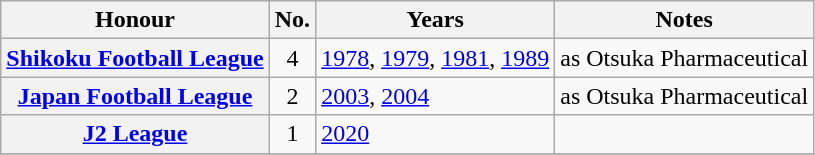<table class="wikitable plainrowheaders">
<tr>
<th scope=col>Honour</th>
<th scope=col>No.</th>
<th scope=col>Years</th>
<th scope=col>Notes</th>
</tr>
<tr>
<th scope=row><a href='#'>Shikoku Football League</a></th>
<td align="center">4</td>
<td><a href='#'>1978</a>, <a href='#'>1979</a>, <a href='#'>1981</a>, <a href='#'>1989</a></td>
<td>as Otsuka Pharmaceutical</td>
</tr>
<tr>
<th scope=row><a href='#'>Japan Football League</a></th>
<td align="center">2</td>
<td><a href='#'>2003</a>, <a href='#'>2004</a></td>
<td>as Otsuka Pharmaceutical</td>
</tr>
<tr>
<th scope=row><a href='#'>J2 League</a></th>
<td align="center">1</td>
<td><a href='#'>2020</a></td>
<td></td>
</tr>
<tr>
</tr>
</table>
